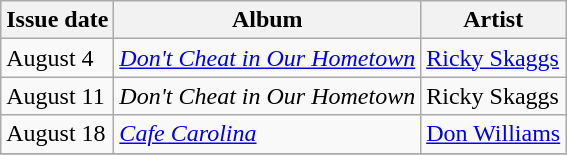<table class="wikitable">
<tr>
<th>Issue date</th>
<th>Album</th>
<th>Artist</th>
</tr>
<tr>
<td>August 4</td>
<td><em><a href='#'>Don't Cheat in Our Hometown</a></em></td>
<td><a href='#'>Ricky Skaggs</a></td>
</tr>
<tr>
<td>August 11</td>
<td><em>Don't Cheat in Our Hometown</em></td>
<td>Ricky Skaggs</td>
</tr>
<tr>
<td>August 18</td>
<td><em><a href='#'>Cafe Carolina</a></em></td>
<td><a href='#'>Don Williams</a></td>
</tr>
<tr>
</tr>
</table>
